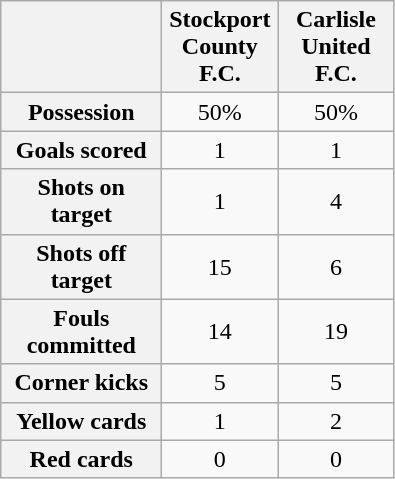<table class="wikitable plainrowheaders" style="text-align: center">
<tr>
<th scope="col" width=100></th>
<th scope="col" width=70>Stockport County F.C.</th>
<th scope="col" width=70>Carlisle United F.C.</th>
</tr>
<tr>
<th scope="row">Possession</th>
<td>50%</td>
<td>50%</td>
</tr>
<tr>
<th scope="row">Goals scored</th>
<td>1</td>
<td>1</td>
</tr>
<tr>
<th scope="row">Shots on target</th>
<td>1</td>
<td>4</td>
</tr>
<tr>
<th scope="row">Shots off target</th>
<td>15</td>
<td>6</td>
</tr>
<tr>
<th scope="row">Fouls committed</th>
<td>14</td>
<td>19</td>
</tr>
<tr>
<th scope="row">Corner kicks</th>
<td>5</td>
<td>5</td>
</tr>
<tr>
<th scope="row">Yellow cards</th>
<td>1</td>
<td>2</td>
</tr>
<tr>
<th scope="row">Red cards</th>
<td>0</td>
<td>0</td>
</tr>
</table>
